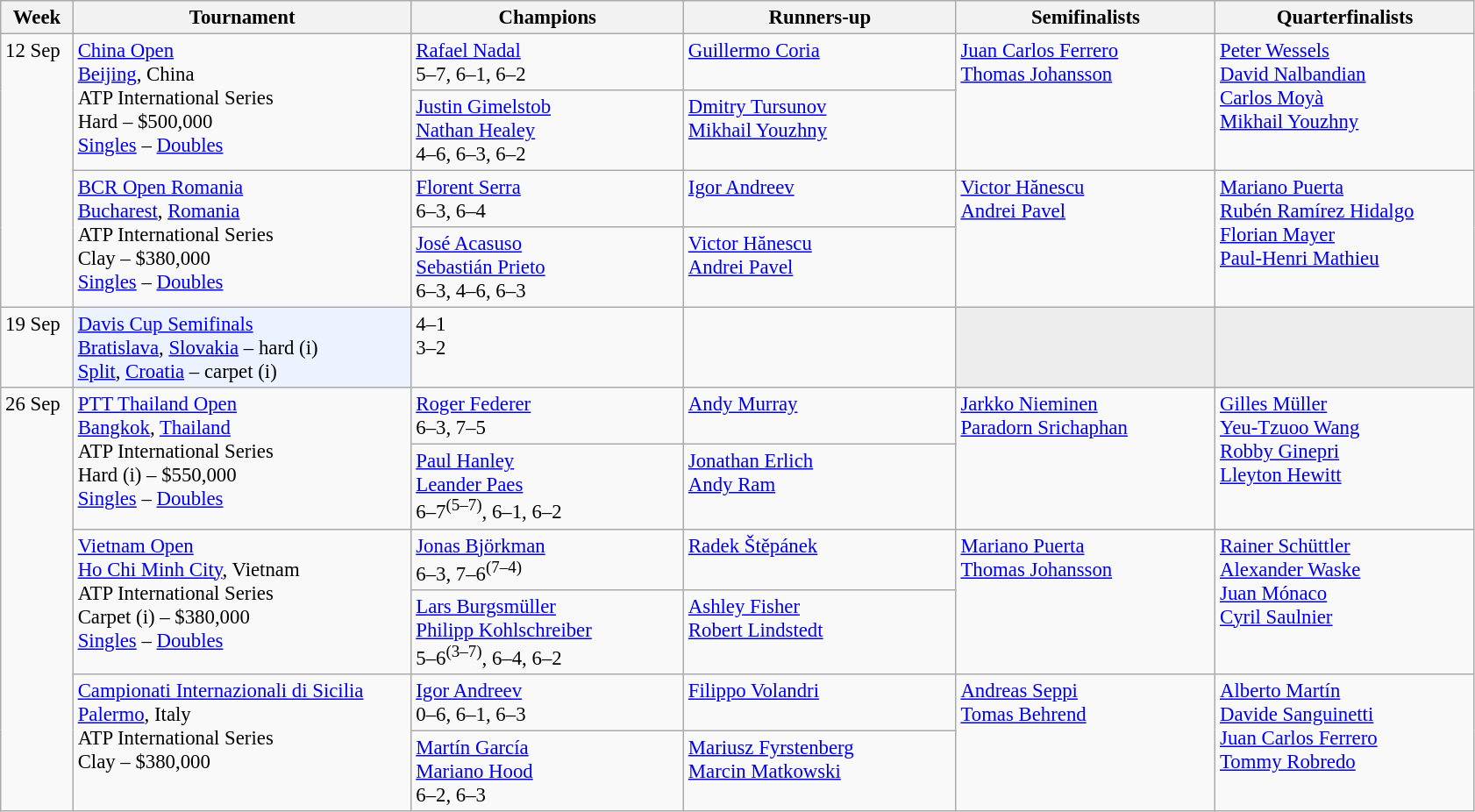<table class=wikitable style=font-size:95%>
<tr>
<th style="width:48px;">Week</th>
<th style="width:250px;">Tournament</th>
<th style="width:200px;">Champions</th>
<th style="width:200px;">Runners-up</th>
<th style="width:190px;">Semifinalists</th>
<th style="width:190px;">Quarterfinalists</th>
</tr>
<tr valign=top>
<td rowspan=4>12 Sep</td>
<td rowspan=2><a href='#'>China Open</a><br> <a href='#'>Beijing</a>, China<br>ATP International Series<br>Hard – $500,000 <br> <a href='#'>Singles</a> – <a href='#'>Doubles</a></td>
<td> <a href='#'>Rafael Nadal</a><br> 5–7, 6–1, 6–2</td>
<td> <a href='#'>Guillermo Coria</a></td>
<td rowspan=2> <a href='#'>Juan Carlos Ferrero</a> <br> <a href='#'>Thomas Johansson</a></td>
<td rowspan=2> <a href='#'>Peter Wessels</a> <br> <a href='#'>David Nalbandian</a> <br> <a href='#'>Carlos Moyà</a> <br> <a href='#'>Mikhail Youzhny</a></td>
</tr>
<tr valign=top>
<td> <a href='#'>Justin Gimelstob</a> <br> <a href='#'>Nathan Healey</a><br> 4–6, 6–3, 6–2</td>
<td> <a href='#'>Dmitry Tursunov</a> <br> <a href='#'>Mikhail Youzhny</a></td>
</tr>
<tr valign=top>
<td rowspan=2><a href='#'>BCR Open Romania</a><br> <a href='#'>Bucharest</a>, <a href='#'>Romania</a><br>ATP International Series<br>Clay – $380,000 <br> <a href='#'>Singles</a> – <a href='#'>Doubles</a></td>
<td> <a href='#'>Florent Serra</a><br> 6–3, 6–4</td>
<td> <a href='#'>Igor Andreev</a></td>
<td rowspan=2> <a href='#'>Victor Hănescu</a> <br> <a href='#'>Andrei Pavel</a></td>
<td rowspan=2> <a href='#'>Mariano Puerta</a> <br> <a href='#'>Rubén Ramírez Hidalgo</a><br> <a href='#'>Florian Mayer</a> <br> <a href='#'>Paul-Henri Mathieu</a></td>
</tr>
<tr valign=top>
<td> <a href='#'>José Acasuso</a> <br> <a href='#'>Sebastián Prieto</a><br> 6–3, 4–6, 6–3</td>
<td> <a href='#'>Victor Hănescu</a> <br> <a href='#'>Andrei Pavel</a></td>
</tr>
<tr valign=top>
<td rowspan=1>19 Sep</td>
<td bgcolor=#ECF2FF rowspan=1><a href='#'>Davis Cup Semifinals</a><br> <a href='#'>Bratislava</a>, <a href='#'>Slovakia</a> – hard (i) <br> <a href='#'>Split</a>, <a href='#'>Croatia</a> – carpet (i)</td>
<td> 4–1<br> 3–2</td>
<td><br></td>
<td bgcolor="#ededed"></td>
<td bgcolor="#ededed"></td>
</tr>
<tr valign=top>
<td rowspan=6>26 Sep</td>
<td rowspan=2><a href='#'>PTT Thailand Open</a><br><a href='#'>Bangkok</a>, <a href='#'>Thailand</a><br>ATP International Series<br>Hard (i) – $550,000 <br> <a href='#'>Singles</a> – <a href='#'>Doubles</a></td>
<td> <a href='#'>Roger Federer</a><br> 6–3, 7–5</td>
<td> <a href='#'>Andy Murray</a></td>
<td rowspan=2> <a href='#'>Jarkko Nieminen</a> <br> <a href='#'>Paradorn Srichaphan</a></td>
<td rowspan=2> <a href='#'>Gilles Müller</a> <br> <a href='#'>Yeu-Tzuoo Wang</a><br> <a href='#'>Robby Ginepri</a><br> <a href='#'>Lleyton Hewitt</a></td>
</tr>
<tr valign=top>
<td> <a href='#'>Paul Hanley</a> <br> <a href='#'>Leander Paes</a><br> 6–7<sup>(5–7)</sup>, 6–1, 6–2</td>
<td> <a href='#'>Jonathan Erlich</a> <br> <a href='#'>Andy Ram</a></td>
</tr>
<tr valign=top>
<td rowspan=2><a href='#'>Vietnam Open</a><br> <a href='#'>Ho Chi Minh City</a>, Vietnam<br>ATP International Series<br>Carpet (i) – $380,000 <br> <a href='#'>Singles</a> – <a href='#'>Doubles</a></td>
<td> <a href='#'>Jonas Björkman</a><br> 6–3, 7–6<sup>(7–4)</sup></td>
<td> <a href='#'>Radek Štěpánek</a></td>
<td rowspan=2> <a href='#'>Mariano Puerta</a> <br> <a href='#'>Thomas Johansson</a></td>
<td rowspan=2> <a href='#'>Rainer Schüttler</a> <br> <a href='#'>Alexander Waske</a> <br> <a href='#'>Juan Mónaco</a> <br> <a href='#'>Cyril Saulnier</a></td>
</tr>
<tr valign=top>
<td> <a href='#'>Lars Burgsmüller</a> <br> <a href='#'>Philipp Kohlschreiber</a><br> 5–6<sup>(3–7)</sup>, 6–4, 6–2</td>
<td> <a href='#'>Ashley Fisher</a> <br> <a href='#'>Robert Lindstedt</a></td>
</tr>
<tr valign=top>
<td rowspan=2><a href='#'>Campionati Internazionali di Sicilia</a><br><a href='#'>Palermo</a>, Italy<br>ATP International Series<br>Clay – $380,000</td>
<td> <a href='#'>Igor Andreev</a><br> 0–6, 6–1, 6–3</td>
<td> <a href='#'>Filippo Volandri</a></td>
<td rowspan=2> <a href='#'>Andreas Seppi</a> <br> <a href='#'>Tomas Behrend</a></td>
<td rowspan=2> <a href='#'>Alberto Martín</a><br> <a href='#'>Davide Sanguinetti</a> <br> <a href='#'>Juan Carlos Ferrero</a> <br> <a href='#'>Tommy Robredo</a></td>
</tr>
<tr valign=top>
<td> <a href='#'>Martín García</a> <br> <a href='#'>Mariano Hood</a><br> 6–2, 6–3</td>
<td> <a href='#'>Mariusz Fyrstenberg</a> <br> <a href='#'>Marcin Matkowski</a></td>
</tr>
</table>
